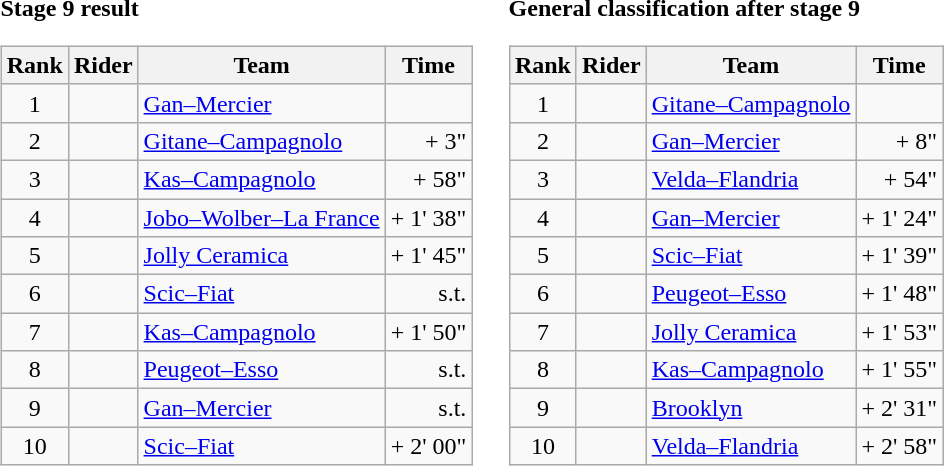<table>
<tr>
<td><strong>Stage 9 result</strong><br><table class="wikitable">
<tr>
<th scope="col">Rank</th>
<th scope="col">Rider</th>
<th scope="col">Team</th>
<th scope="col">Time</th>
</tr>
<tr>
<td style="text-align:center;">1</td>
<td></td>
<td><a href='#'>Gan–Mercier</a></td>
<td style="text-align:right;"></td>
</tr>
<tr>
<td style="text-align:center;">2</td>
<td></td>
<td><a href='#'>Gitane–Campagnolo</a></td>
<td style="text-align:right;">+ 3"</td>
</tr>
<tr>
<td style="text-align:center;">3</td>
<td></td>
<td><a href='#'>Kas–Campagnolo</a></td>
<td style="text-align:right;">+ 58"</td>
</tr>
<tr>
<td style="text-align:center;">4</td>
<td></td>
<td><a href='#'>Jobo–Wolber–La France</a></td>
<td style="text-align:right;">+ 1' 38"</td>
</tr>
<tr>
<td style="text-align:center;">5</td>
<td></td>
<td><a href='#'>Jolly Ceramica</a></td>
<td style="text-align:right;">+ 1' 45"</td>
</tr>
<tr>
<td style="text-align:center;">6</td>
<td></td>
<td><a href='#'>Scic–Fiat</a></td>
<td style="text-align:right;">s.t.</td>
</tr>
<tr>
<td style="text-align:center;">7</td>
<td></td>
<td><a href='#'>Kas–Campagnolo</a></td>
<td style="text-align:right;">+ 1' 50"</td>
</tr>
<tr>
<td style="text-align:center;">8</td>
<td></td>
<td><a href='#'>Peugeot–Esso</a></td>
<td style="text-align:right;">s.t.</td>
</tr>
<tr>
<td style="text-align:center;">9</td>
<td></td>
<td><a href='#'>Gan–Mercier</a></td>
<td style="text-align:right;">s.t.</td>
</tr>
<tr>
<td style="text-align:center;">10</td>
<td></td>
<td><a href='#'>Scic–Fiat</a></td>
<td style="text-align:right;">+ 2' 00"</td>
</tr>
</table>
</td>
<td></td>
<td><strong>General classification after stage 9</strong><br><table class="wikitable">
<tr>
<th scope="col">Rank</th>
<th scope="col">Rider</th>
<th scope="col">Team</th>
<th scope="col">Time</th>
</tr>
<tr>
<td style="text-align:center;">1</td>
<td> </td>
<td><a href='#'>Gitane–Campagnolo</a></td>
<td style="text-align:right;"></td>
</tr>
<tr>
<td style="text-align:center;">2</td>
<td></td>
<td><a href='#'>Gan–Mercier</a></td>
<td style="text-align:right;">+ 8"</td>
</tr>
<tr>
<td style="text-align:center;">3</td>
<td></td>
<td><a href='#'>Velda–Flandria</a></td>
<td style="text-align:right;">+ 54"</td>
</tr>
<tr>
<td style="text-align:center;">4</td>
<td></td>
<td><a href='#'>Gan–Mercier</a></td>
<td style="text-align:right;">+ 1' 24"</td>
</tr>
<tr>
<td style="text-align:center;">5</td>
<td></td>
<td><a href='#'>Scic–Fiat</a></td>
<td style="text-align:right;">+ 1' 39"</td>
</tr>
<tr>
<td style="text-align:center;">6</td>
<td></td>
<td><a href='#'>Peugeot–Esso</a></td>
<td style="text-align:right;">+ 1' 48"</td>
</tr>
<tr>
<td style="text-align:center;">7</td>
<td></td>
<td><a href='#'>Jolly Ceramica</a></td>
<td style="text-align:right;">+ 1' 53"</td>
</tr>
<tr>
<td style="text-align:center;">8</td>
<td></td>
<td><a href='#'>Kas–Campagnolo</a></td>
<td style="text-align:right;">+ 1' 55"</td>
</tr>
<tr>
<td style="text-align:center;">9</td>
<td></td>
<td><a href='#'>Brooklyn</a></td>
<td style="text-align:right;">+ 2' 31"</td>
</tr>
<tr>
<td style="text-align:center;">10</td>
<td></td>
<td><a href='#'>Velda–Flandria</a></td>
<td style="text-align:right;">+ 2' 58"</td>
</tr>
</table>
</td>
</tr>
</table>
